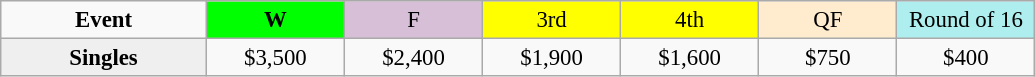<table class=wikitable style=font-size:95%;text-align:center>
<tr>
<td style="width:130px"><strong>Event</strong></td>
<td style="width:85px; background:lime"><strong>W</strong></td>
<td style="width:85px; background:thistle">F</td>
<td style="width:85px; background:#ffff00">3rd</td>
<td style="width:85px; background:#ffff00">4th</td>
<td style="width:85px; background:#ffebcd">QF</td>
<td style="width:85px; background:#afeeee">Round of 16</td>
</tr>
<tr>
<th style=background:#efefef>Singles </th>
<td>$3,500</td>
<td>$2,400</td>
<td>$1,900</td>
<td>$1,600</td>
<td>$750</td>
<td>$400</td>
</tr>
</table>
